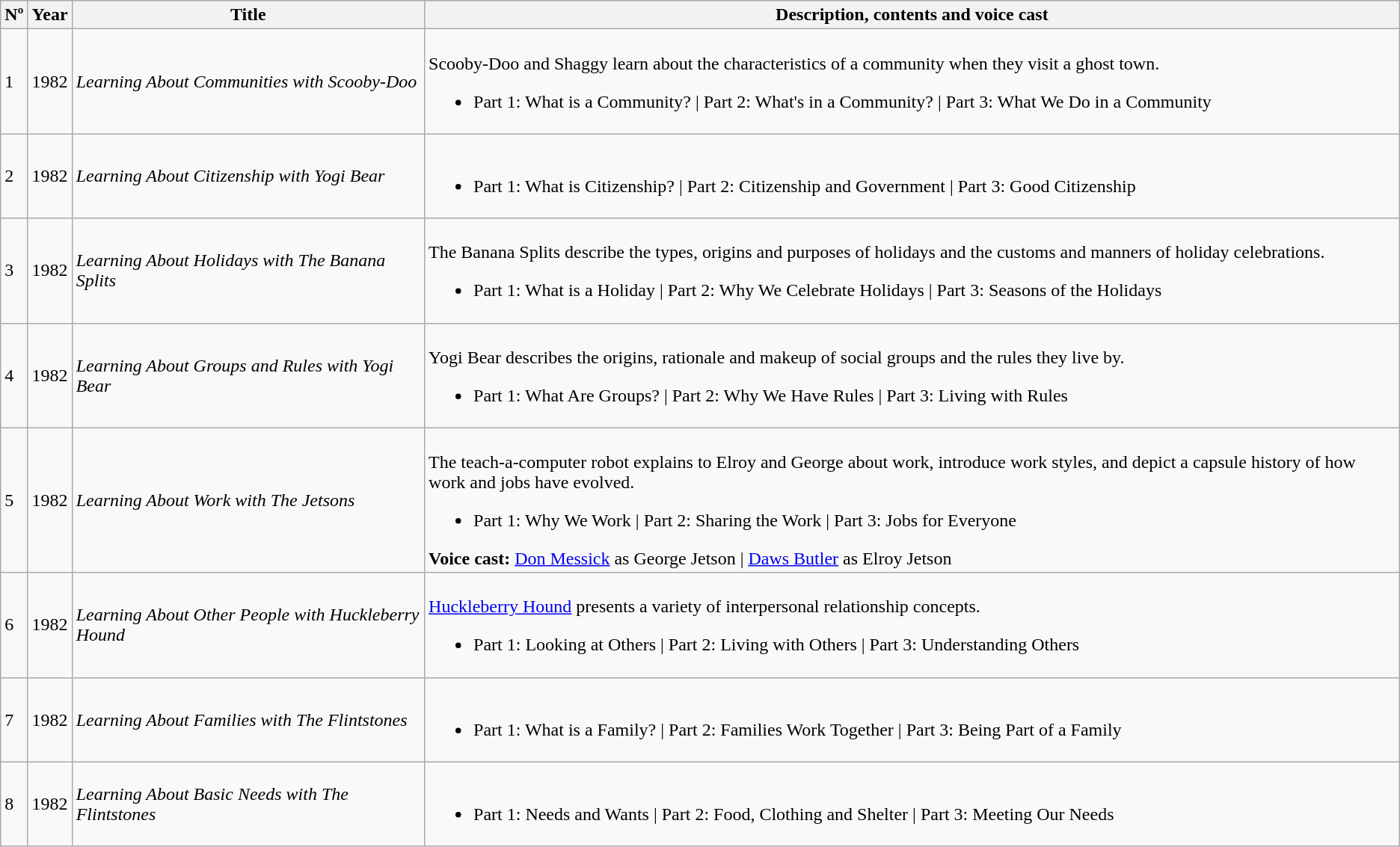<table class="wikitable">
<tr>
<th>Nº</th>
<th>Year</th>
<th>Title</th>
<th>Description, contents and voice cast</th>
</tr>
<tr>
<td>1</td>
<td>1982</td>
<td><em>Learning About Communities with Scooby-Doo</em></td>
<td><br>Scooby-Doo and Shaggy learn about the characteristics of a community when they visit a ghost town.<ul><li>Part 1: What is a Community? | Part 2: What's in a Community? | Part 3: What We Do in a Community</li></ul></td>
</tr>
<tr>
<td>2</td>
<td>1982</td>
<td><em>Learning About Citizenship with Yogi Bear</em></td>
<td><br><ul><li>Part 1: What is Citizenship? | Part 2: Citizenship and Government | Part 3: Good Citizenship</li></ul></td>
</tr>
<tr>
<td>3</td>
<td>1982</td>
<td><em>Learning About Holidays with The Banana Splits</em></td>
<td><br>The Banana Splits describe the types, origins and purposes of holidays and the customs and manners of holiday celebrations.<ul><li>Part 1: What is a Holiday | Part 2: Why We Celebrate Holidays | Part 3: Seasons of the Holidays</li></ul></td>
</tr>
<tr>
<td>4</td>
<td>1982</td>
<td><em>Learning About Groups and Rules with Yogi Bear</em></td>
<td><br>Yogi Bear describes the origins, rationale and makeup of social groups and the rules they live by.<ul><li>Part 1: What Are Groups? | Part 2: Why We Have Rules | Part 3: Living with Rules</li></ul></td>
</tr>
<tr>
<td>5</td>
<td>1982</td>
<td><em>Learning About Work with The Jetsons</em></td>
<td><br>The teach-a-computer robot explains to Elroy and George about work, introduce work styles, and depict a capsule history of how work and jobs have evolved.<ul><li>Part 1: Why We Work | Part 2: Sharing the Work | Part 3: Jobs for Everyone</li></ul><strong>Voice cast:</strong> <a href='#'>Don Messick</a> as George Jetson | <a href='#'>Daws Butler</a> as Elroy Jetson</td>
</tr>
<tr>
<td>6</td>
<td>1982</td>
<td><em>Learning About Other People with Huckleberry Hound</em></td>
<td><br><a href='#'>Huckleberry Hound</a> presents a variety of interpersonal relationship concepts.<ul><li>Part 1: Looking at Others | Part 2: Living with Others | Part 3: Understanding Others</li></ul></td>
</tr>
<tr>
<td>7</td>
<td>1982</td>
<td><em>Learning About Families with The Flintstones</em></td>
<td><br><ul><li>Part 1: What is a Family? | Part 2: Families Work Together | Part 3: Being Part of a Family</li></ul></td>
</tr>
<tr>
<td>8</td>
<td>1982</td>
<td><em>Learning About Basic Needs with The Flintstones</em></td>
<td><br><ul><li>Part 1: Needs and Wants | Part 2: Food, Clothing and Shelter | Part 3: Meeting Our Needs</li></ul></td>
</tr>
</table>
